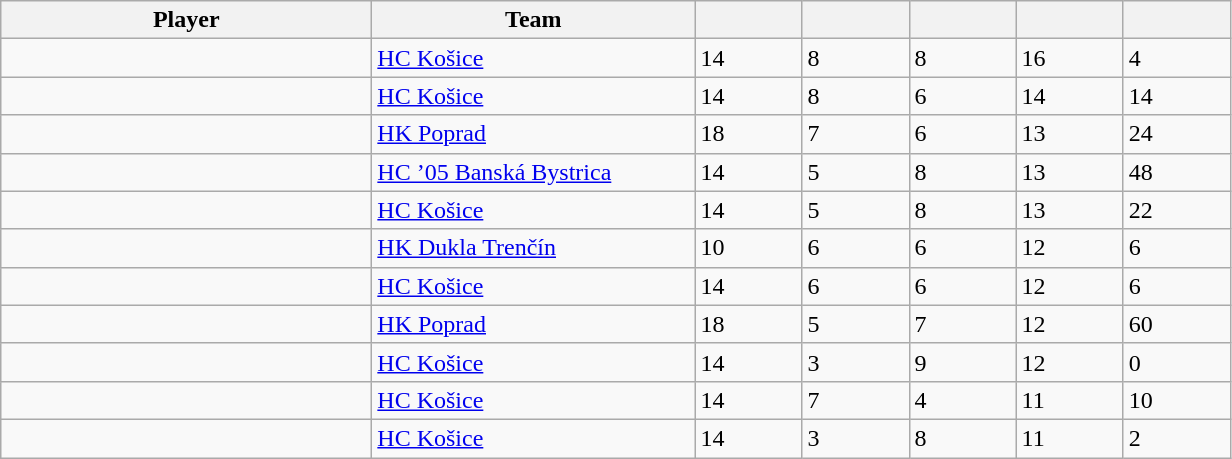<table class="wikitable sortable">
<tr>
<th style="width: 15em;">Player</th>
<th style="width: 13em;">Team</th>
<th style="width: 4em;"></th>
<th style="width: 4em;"></th>
<th style="width: 4em;"></th>
<th style="width: 4em;"></th>
<th style="width: 4em;"></th>
</tr>
<tr>
<td> </td>
<td><a href='#'>HC Košice</a></td>
<td>14</td>
<td>8</td>
<td>8</td>
<td>16</td>
<td>4</td>
</tr>
<tr>
<td> </td>
<td><a href='#'>HC Košice</a></td>
<td>14</td>
<td>8</td>
<td>6</td>
<td>14</td>
<td>14</td>
</tr>
<tr>
<td> </td>
<td><a href='#'>HK Poprad</a></td>
<td>18</td>
<td>7</td>
<td>6</td>
<td>13</td>
<td>24</td>
</tr>
<tr>
<td> </td>
<td><a href='#'>HC ’05 Banská Bystrica</a></td>
<td>14</td>
<td>5</td>
<td>8</td>
<td>13</td>
<td>48</td>
</tr>
<tr>
<td> </td>
<td><a href='#'>HC Košice</a></td>
<td>14</td>
<td>5</td>
<td>8</td>
<td>13</td>
<td>22</td>
</tr>
<tr>
<td> </td>
<td><a href='#'>HK Dukla Trenčín</a></td>
<td>10</td>
<td>6</td>
<td>6</td>
<td>12</td>
<td>6</td>
</tr>
<tr>
<td> </td>
<td><a href='#'>HC Košice</a></td>
<td>14</td>
<td>6</td>
<td>6</td>
<td>12</td>
<td>6</td>
</tr>
<tr>
<td> </td>
<td><a href='#'>HK Poprad</a></td>
<td>18</td>
<td>5</td>
<td>7</td>
<td>12</td>
<td>60</td>
</tr>
<tr>
<td> </td>
<td><a href='#'>HC Košice</a></td>
<td>14</td>
<td>3</td>
<td>9</td>
<td>12</td>
<td>0</td>
</tr>
<tr>
<td> </td>
<td><a href='#'>HC Košice</a></td>
<td>14</td>
<td>7</td>
<td>4</td>
<td>11</td>
<td>10</td>
</tr>
<tr>
<td> </td>
<td><a href='#'>HC Košice</a></td>
<td>14</td>
<td>3</td>
<td>8</td>
<td>11</td>
<td>2</td>
</tr>
</table>
